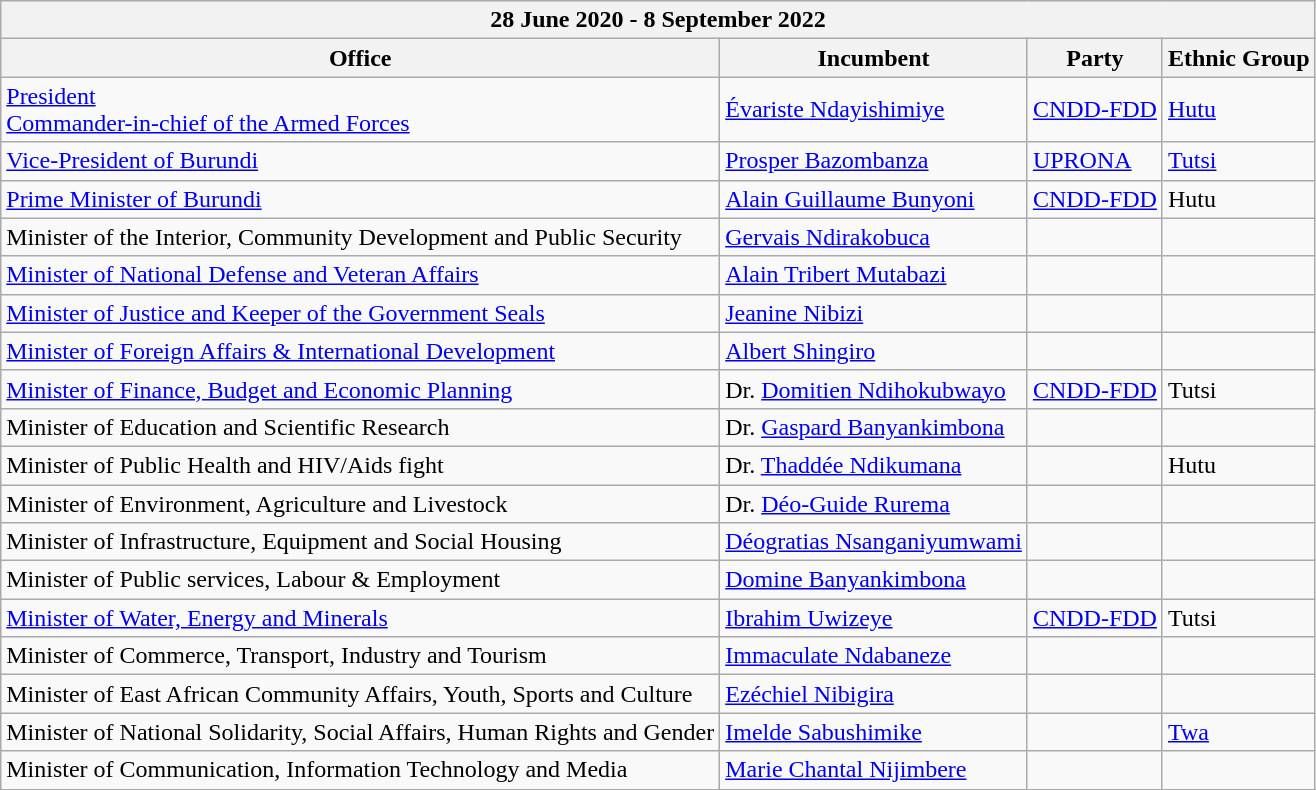<table class="wikitable">
<tr>
<th colspan="4"><strong>28 June 2020 - 8 September 2022</strong></th>
</tr>
<tr>
<th>Office</th>
<th>Incumbent</th>
<th>Party</th>
<th>Ethnic Group</th>
</tr>
<tr>
<td><a href='#'>President</a> <br> <a href='#'>Commander-in-chief of the Armed Forces</a></td>
<td><a href='#'>Évariste Ndayishimiye</a></td>
<td><a href='#'>CNDD-FDD</a></td>
<td><a href='#'>Hutu</a></td>
</tr>
<tr>
<td><a href='#'>Vice-President of Burundi</a></td>
<td><a href='#'>Prosper Bazombanza</a></td>
<td><a href='#'>UPRONA</a></td>
<td><a href='#'>Tutsi</a></td>
</tr>
<tr>
<td><a href='#'>Prime Minister of Burundi</a></td>
<td><a href='#'>Alain Guillaume Bunyoni</a></td>
<td><a href='#'>CNDD-FDD</a></td>
<td>Hutu</td>
</tr>
<tr>
<td>Minister of the Interior, Community Development and Public Security</td>
<td><a href='#'>Gervais Ndirakobuca</a></td>
<td></td>
<td></td>
</tr>
<tr>
<td><a href='#'>Minister of National Defense and Veteran Affairs</a></td>
<td><a href='#'>Alain Tribert Mutabazi</a></td>
<td></td>
<td></td>
</tr>
<tr>
<td><a href='#'>Minister of Justice and Keeper of the Government Seals</a></td>
<td><a href='#'>Jeanine Nibizi</a></td>
<td></td>
<td></td>
</tr>
<tr>
<td><a href='#'>Minister of Foreign Affairs & International Development</a></td>
<td><a href='#'>Albert Shingiro</a></td>
<td></td>
<td></td>
</tr>
<tr>
<td><a href='#'>Minister of Finance, Budget and Economic Planning</a></td>
<td>Dr. <a href='#'>Domitien Ndihokubwayo</a></td>
<td><a href='#'>CNDD-FDD</a></td>
<td>Tutsi</td>
</tr>
<tr>
<td>Minister of Education and Scientific Research</td>
<td>Dr. <a href='#'>Gaspard Banyankimbona</a></td>
<td></td>
<td></td>
</tr>
<tr>
<td>Minister of Public Health and HIV/Aids fight</td>
<td>Dr. <a href='#'>Thaddée Ndikumana</a></td>
<td></td>
<td>Hutu</td>
</tr>
<tr>
<td>Minister of Environment, Agriculture and Livestock</td>
<td>Dr. <a href='#'>Déo-Guide Rurema</a></td>
<td></td>
<td></td>
</tr>
<tr>
<td>Minister of Infrastructure, Equipment and Social Housing</td>
<td><a href='#'>Déogratias Nsanganiyumwami</a></td>
<td></td>
<td></td>
</tr>
<tr>
<td>Minister of Public services, Labour & Employment</td>
<td><a href='#'>Domine Banyankimbona</a></td>
<td></td>
<td></td>
</tr>
<tr>
<td><a href='#'>Minister of Water, Energy and Minerals</a></td>
<td><a href='#'>Ibrahim Uwizeye</a></td>
<td><a href='#'>CNDD-FDD</a></td>
<td>Tutsi</td>
</tr>
<tr>
<td>Minister of Commerce, Transport, Industry and Tourism</td>
<td><a href='#'>Immaculate Ndabaneze</a></td>
<td></td>
<td></td>
</tr>
<tr>
<td>Minister of East African Community Affairs, Youth, Sports and Culture</td>
<td><a href='#'>Ezéchiel Nibigira</a></td>
<td></td>
<td></td>
</tr>
<tr>
<td>Minister of National Solidarity, Social Affairs, Human Rights and Gender</td>
<td><a href='#'>Imelde Sabushimike</a></td>
<td></td>
<td><a href='#'>Twa</a></td>
</tr>
<tr>
<td>Minister of Communication, Information Technology and Media</td>
<td><a href='#'>Marie Chantal Nijimbere</a></td>
<td></td>
<td></td>
</tr>
</table>
